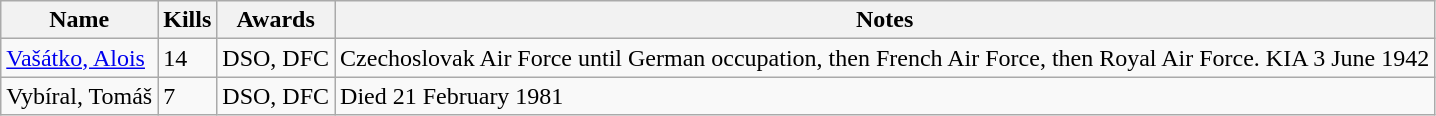<table class=wikitable>
<tr>
<th>Name</th>
<th>Kills</th>
<th>Awards</th>
<th>Notes</th>
</tr>
<tr>
<td><a href='#'>Vašátko, Alois</a></td>
<td>14</td>
<td>DSO, DFC</td>
<td>Czechoslovak Air Force until German occupation, then French Air Force, then Royal Air Force. KIA 3 June 1942</td>
</tr>
<tr>
<td>Vybíral, Tomáš</td>
<td>7</td>
<td>DSO, DFC</td>
<td>Died 21 February 1981</td>
</tr>
</table>
